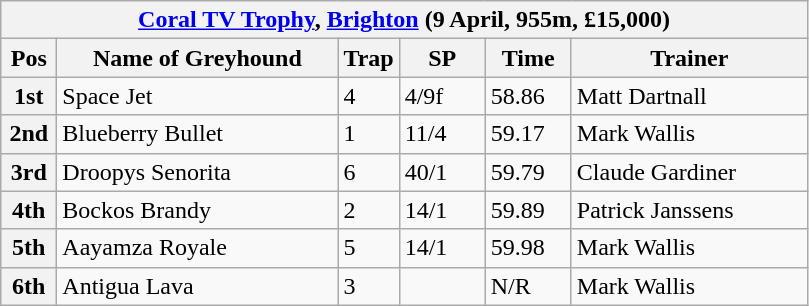<table class="wikitable">
<tr>
<th colspan="6"><a href='#'>Coral TV Trophy</a>, <a href='#'>Brighton</a> (9 April, 955m, £15,000)</th>
</tr>
<tr>
<th width=30>Pos</th>
<th width=180>Name of Greyhound</th>
<th width=30>Trap</th>
<th width=50>SP</th>
<th width=50>Time</th>
<th width=150>Trainer</th>
</tr>
<tr>
<th>1st</th>
<td>Space Jet</td>
<td>4</td>
<td>4/9f</td>
<td>58.86</td>
<td>Matt Dartnall</td>
</tr>
<tr>
<th>2nd</th>
<td>Blueberry Bullet</td>
<td>1</td>
<td>11/4</td>
<td>59.17</td>
<td>Mark Wallis</td>
</tr>
<tr>
<th>3rd</th>
<td>Droopys Senorita</td>
<td>6</td>
<td>40/1</td>
<td>59.79</td>
<td>Claude Gardiner</td>
</tr>
<tr>
<th>4th</th>
<td>Bockos Brandy</td>
<td>2</td>
<td>14/1</td>
<td>59.89</td>
<td>Patrick Janssens</td>
</tr>
<tr>
<th>5th</th>
<td>Aayamza Royale</td>
<td>5</td>
<td>14/1</td>
<td>59.98</td>
<td>Mark Wallis</td>
</tr>
<tr>
<th>6th</th>
<td>Antigua Lava</td>
<td>3</td>
<td></td>
<td>N/R</td>
<td>Mark Wallis</td>
</tr>
</table>
